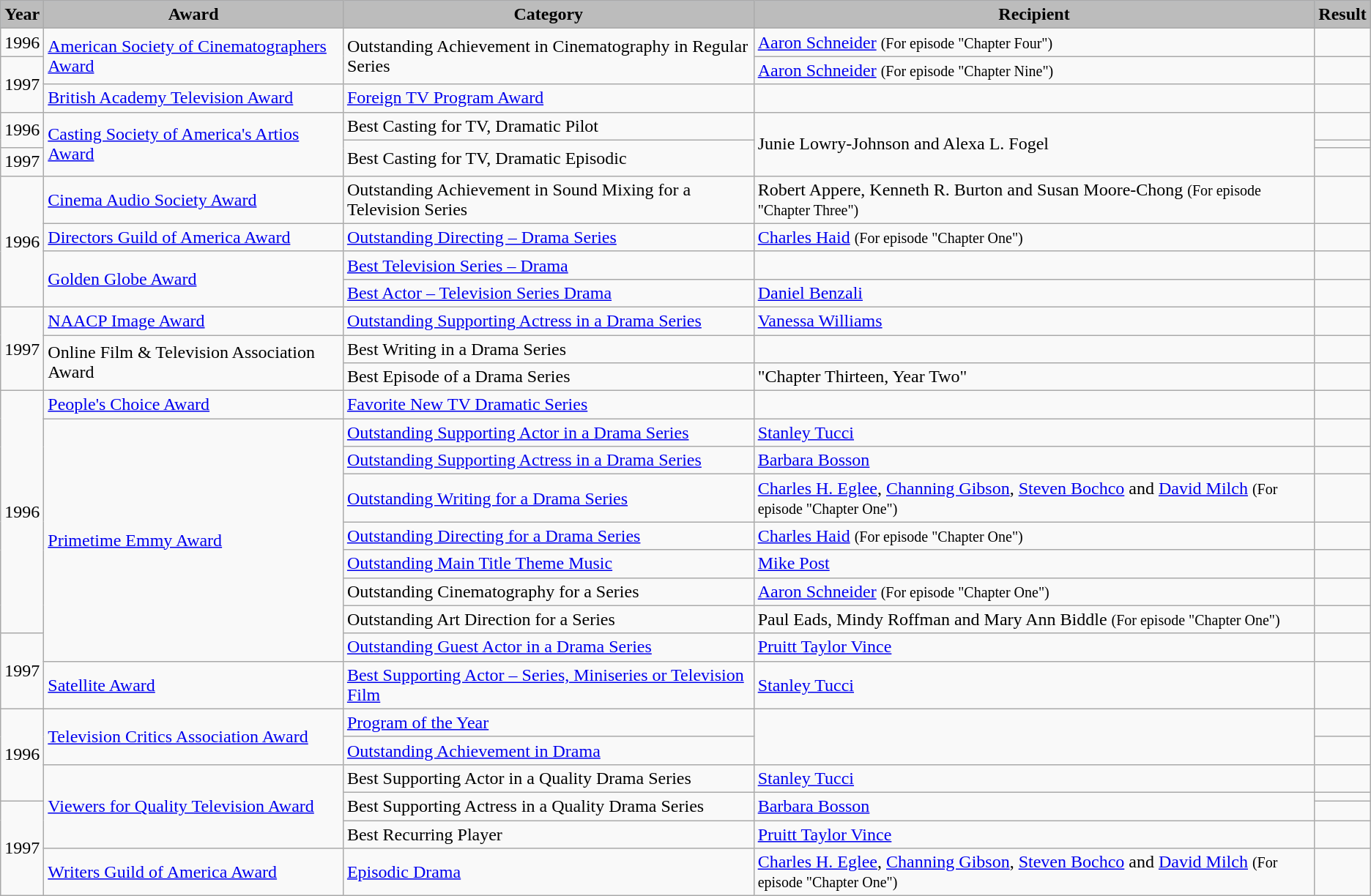<table class="wikitable">
<tr style="background:#b0c4de; text-align:center;">
<th style="background:#bcbcbc;">Year</th>
<th style="background:#bcbcbc;">Award</th>
<th style="background:#bcbcbc;">Category</th>
<th style="background:#bcbcbc;">Recipient</th>
<th style="background:#bcbcbc;">Result</th>
</tr>
<tr>
<td>1996</td>
<td rowspan=2><a href='#'>American Society of Cinematographers Award</a></td>
<td rowspan=2>Outstanding Achievement in Cinematography in Regular Series</td>
<td><a href='#'>Aaron Schneider</a> <small>(For episode "Chapter Four")</small></td>
<td></td>
</tr>
<tr>
<td rowspan=2>1997</td>
<td><a href='#'>Aaron Schneider</a> <small>(For episode "Chapter Nine")</small></td>
<td></td>
</tr>
<tr>
<td><a href='#'>British Academy Television Award</a></td>
<td><a href='#'>Foreign TV Program Award</a></td>
<td></td>
<td></td>
</tr>
<tr>
<td rowspan=2>1996</td>
<td rowspan=3><a href='#'>Casting Society of America's Artios Award</a></td>
<td>Best Casting for TV, Dramatic Pilot</td>
<td rowspan=3>Junie Lowry-Johnson and Alexa L. Fogel</td>
<td></td>
</tr>
<tr>
<td rowspan=2>Best Casting for TV, Dramatic Episodic</td>
<td></td>
</tr>
<tr>
<td>1997</td>
<td></td>
</tr>
<tr>
<td rowspan=4>1996</td>
<td><a href='#'>Cinema Audio Society Award</a></td>
<td>Outstanding Achievement in Sound Mixing for a Television Series</td>
<td>Robert Appere, Kenneth R. Burton and Susan Moore-Chong <small>(For episode "Chapter Three")</small></td>
<td></td>
</tr>
<tr>
<td><a href='#'>Directors Guild of America Award</a></td>
<td><a href='#'>Outstanding Directing – Drama Series</a></td>
<td><a href='#'>Charles Haid</a> <small>(For episode "Chapter One")</small></td>
<td></td>
</tr>
<tr>
<td rowspan=2><a href='#'>Golden Globe Award</a></td>
<td><a href='#'>Best Television Series – Drama</a></td>
<td></td>
<td></td>
</tr>
<tr>
<td><a href='#'>Best Actor – Television Series Drama</a></td>
<td><a href='#'>Daniel Benzali</a></td>
<td></td>
</tr>
<tr>
<td rowspan=3>1997</td>
<td><a href='#'>NAACP Image Award</a></td>
<td><a href='#'>Outstanding Supporting Actress in a Drama Series</a></td>
<td><a href='#'>Vanessa Williams</a></td>
<td></td>
</tr>
<tr>
<td rowspan=2>Online Film & Television Association Award</td>
<td>Best Writing in a Drama Series</td>
<td></td>
<td></td>
</tr>
<tr>
<td>Best Episode of a Drama Series</td>
<td>"Chapter Thirteen, Year Two"</td>
<td></td>
</tr>
<tr>
<td rowspan=8>1996</td>
<td><a href='#'>People's Choice Award</a></td>
<td><a href='#'>Favorite New TV Dramatic Series</a></td>
<td></td>
<td></td>
</tr>
<tr>
<td rowspan=8><a href='#'>Primetime Emmy Award</a></td>
<td><a href='#'>Outstanding Supporting Actor in a Drama Series</a></td>
<td><a href='#'>Stanley Tucci</a></td>
<td></td>
</tr>
<tr>
<td><a href='#'>Outstanding Supporting Actress in a Drama Series</a></td>
<td><a href='#'>Barbara Bosson</a></td>
<td></td>
</tr>
<tr>
<td><a href='#'>Outstanding Writing for a Drama Series</a></td>
<td><a href='#'>Charles H. Eglee</a>, <a href='#'>Channing Gibson</a>, <a href='#'>Steven Bochco</a> and <a href='#'>David Milch</a> <small>(For episode "Chapter One")</small></td>
<td></td>
</tr>
<tr>
<td><a href='#'>Outstanding Directing for a Drama Series</a></td>
<td><a href='#'>Charles Haid</a> <small>(For episode "Chapter One")</small></td>
<td></td>
</tr>
<tr>
<td><a href='#'>Outstanding Main Title Theme Music</a></td>
<td><a href='#'>Mike Post</a></td>
<td></td>
</tr>
<tr>
<td>Outstanding Cinematography for a Series</td>
<td><a href='#'>Aaron Schneider</a> <small>(For episode "Chapter One")</small></td>
<td></td>
</tr>
<tr>
<td>Outstanding Art Direction for a Series</td>
<td>Paul Eads, Mindy Roffman and Mary Ann Biddle <small>(For episode "Chapter One")</small></td>
<td></td>
</tr>
<tr>
<td rowspan=2>1997</td>
<td><a href='#'>Outstanding Guest Actor in a Drama Series</a></td>
<td><a href='#'>Pruitt Taylor Vince</a></td>
<td></td>
</tr>
<tr>
<td><a href='#'>Satellite Award</a></td>
<td><a href='#'>Best Supporting Actor – Series, Miniseries or Television Film</a></td>
<td><a href='#'>Stanley Tucci</a></td>
<td></td>
</tr>
<tr>
<td rowspan=4>1996</td>
<td rowspan=2><a href='#'>Television Critics Association Award</a></td>
<td><a href='#'>Program of the Year</a></td>
<td rowspan=2></td>
<td></td>
</tr>
<tr>
<td><a href='#'>Outstanding Achievement in Drama</a></td>
<td></td>
</tr>
<tr>
<td rowspan=4><a href='#'>Viewers for Quality Television Award</a></td>
<td>Best Supporting Actor in a Quality Drama Series</td>
<td><a href='#'>Stanley Tucci</a></td>
<td></td>
</tr>
<tr>
<td rowspan=2>Best Supporting Actress in a Quality Drama Series</td>
<td rowspan=2><a href='#'>Barbara Bosson</a></td>
<td></td>
</tr>
<tr>
<td rowspan=3>1997</td>
<td></td>
</tr>
<tr>
<td>Best Recurring Player</td>
<td><a href='#'>Pruitt Taylor Vince</a></td>
<td></td>
</tr>
<tr>
<td><a href='#'>Writers Guild of America Award</a></td>
<td><a href='#'>Episodic Drama</a></td>
<td><a href='#'>Charles H. Eglee</a>, <a href='#'>Channing Gibson</a>, <a href='#'>Steven Bochco</a> and <a href='#'>David Milch</a> <small>(For episode "Chapter One")</small></td>
<td></td>
</tr>
</table>
